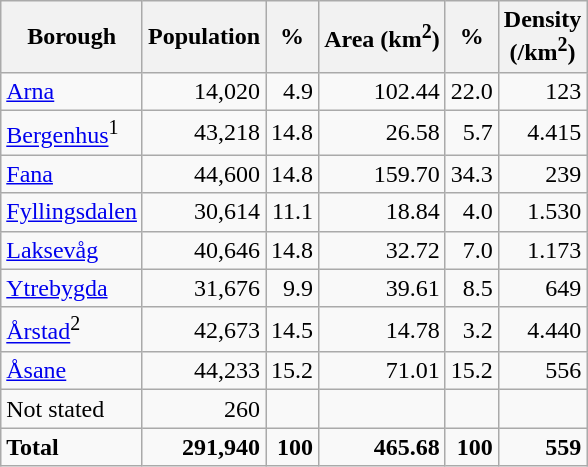<table class="wikitable">
<tr>
<th>Borough</th>
<th>Population</th>
<th>%</th>
<th>Area (km<sup>2</sup>)</th>
<th>%</th>
<th>Density<br>(/km<sup>2</sup>)</th>
</tr>
<tr style="text-align:right;">
<td style="text-align:left;"><a href='#'>Arna</a></td>
<td>14,020</td>
<td>4.9</td>
<td>102.44</td>
<td>22.0</td>
<td>123</td>
</tr>
<tr style="text-align:right;">
<td style="text-align:left;"><a href='#'>Bergenhus</a><sup>1</sup></td>
<td>43,218</td>
<td>14.8</td>
<td>26.58</td>
<td>5.7</td>
<td>4.415</td>
</tr>
<tr style="text-align:right;">
<td style="text-align:left;"><a href='#'>Fana</a></td>
<td>44,600</td>
<td>14.8</td>
<td>159.70</td>
<td>34.3</td>
<td>239</td>
</tr>
<tr style="text-align:right;">
<td style="text-align:left;"><a href='#'>Fyllingsdalen</a></td>
<td>30,614</td>
<td>11.1</td>
<td>18.84</td>
<td>4.0</td>
<td>1.530</td>
</tr>
<tr style="text-align:right;">
<td style="text-align:left;"><a href='#'>Laksevåg</a></td>
<td>40,646</td>
<td>14.8</td>
<td>32.72</td>
<td>7.0</td>
<td>1.173</td>
</tr>
<tr style="text-align:right;">
<td style="text-align:left;"><a href='#'>Ytrebygda</a></td>
<td>31,676</td>
<td>9.9</td>
<td>39.61</td>
<td>8.5</td>
<td>649</td>
</tr>
<tr style="text-align:right;">
<td style="text-align:left;"><a href='#'>Årstad</a><sup>2</sup></td>
<td>42,673</td>
<td>14.5</td>
<td>14.78</td>
<td>3.2</td>
<td>4.440</td>
</tr>
<tr style="text-align:right;">
<td style="text-align:left;"><a href='#'>Åsane</a></td>
<td>44,233</td>
<td>15.2</td>
<td>71.01</td>
<td>15.2</td>
<td>556</td>
</tr>
<tr style="text-align:right;">
<td style="text-align:left;">Not stated</td>
<td>260</td>
<td></td>
<td></td>
<td></td>
<td></td>
</tr>
<tr style="text-align:right;" class="sortbottom">
<td style="text-align:left;"><strong>Total</strong></td>
<td><strong>291,940</strong></td>
<td><strong>100</strong></td>
<td><strong>465.68</strong></td>
<td><strong>100</strong></td>
<td><strong>559</strong></td>
</tr>
</table>
